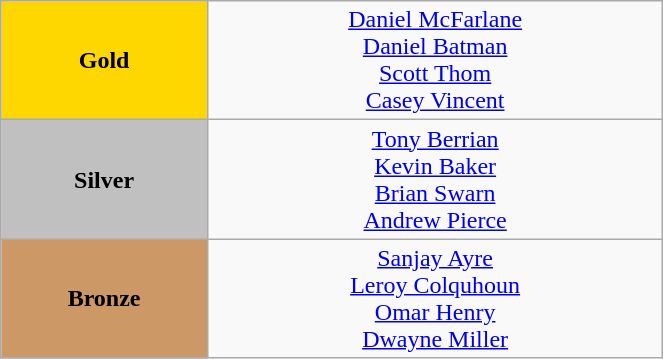<table class="wikitable" style="text-align:center; " width="35%">
<tr>
<td bgcolor="gold"><strong>Gold</strong></td>
<td><a href='#'>Daniel McFarlane</a><br><a href='#'>Daniel Batman</a><br><a href='#'>Scott Thom</a><br><a href='#'>Casey Vincent</a><br>  <small><em></em></small></td>
</tr>
<tr>
<td bgcolor="silver"><strong>Silver</strong></td>
<td><a href='#'>Tony Berrian</a><br><a href='#'>Kevin Baker</a><br><a href='#'>Brian Swarn</a><br><a href='#'>Andrew Pierce</a><br>  <small><em></em></small></td>
</tr>
<tr>
<td bgcolor="CC9966"><strong>Bronze</strong></td>
<td><a href='#'>Sanjay Ayre</a><br><a href='#'>Leroy Colquhoun</a><br><a href='#'>Omar Henry</a><br><a href='#'>Dwayne Miller</a><br>  <small><em></em></small></td>
</tr>
</table>
